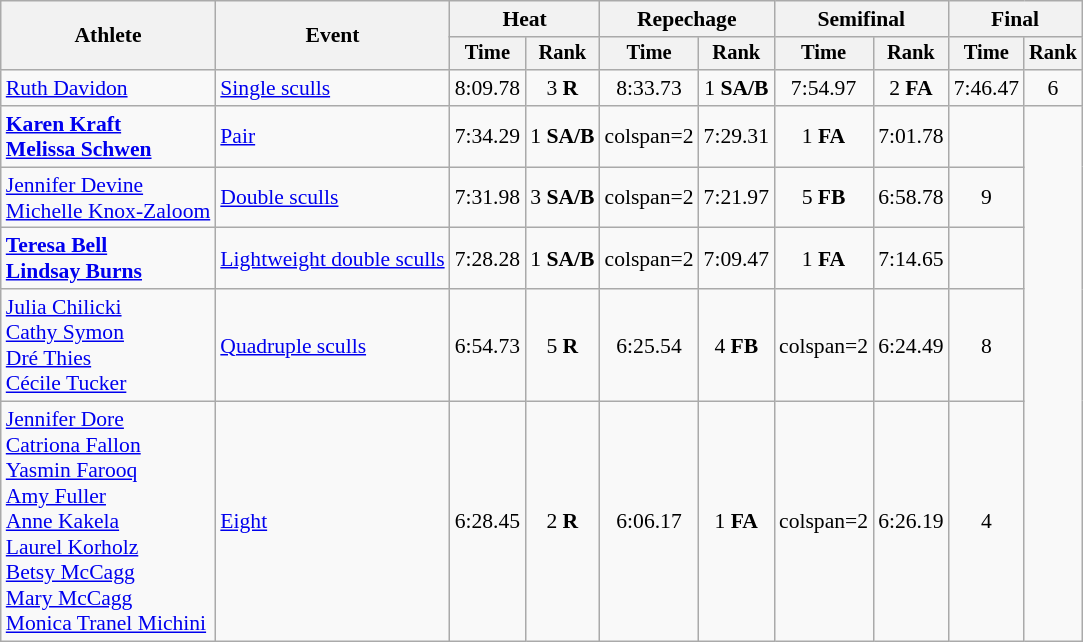<table class=wikitable style=font-size:90%;text-align:center>
<tr>
<th rowspan=2>Athlete</th>
<th rowspan=2>Event</th>
<th colspan=2>Heat</th>
<th colspan=2>Repechage</th>
<th colspan=2>Semifinal</th>
<th colspan=2>Final</th>
</tr>
<tr style=font-size:95%>
<th>Time</th>
<th>Rank</th>
<th>Time</th>
<th>Rank</th>
<th>Time</th>
<th>Rank</th>
<th>Time</th>
<th>Rank</th>
</tr>
<tr>
<td align=left><a href='#'>Ruth Davidon</a></td>
<td align=left><a href='#'>Single sculls</a></td>
<td>8:09.78</td>
<td>3 <strong>R</strong></td>
<td>8:33.73</td>
<td>1 <strong>SA/B</strong></td>
<td>7:54.97</td>
<td>2 <strong>FA</strong></td>
<td>7:46.47</td>
<td>6</td>
</tr>
<tr>
<td align=left><strong><a href='#'>Karen Kraft</a><br><a href='#'>Melissa Schwen</a></strong></td>
<td align=left><a href='#'>Pair</a></td>
<td>7:34.29</td>
<td>1 <strong>SA/B</strong></td>
<td>colspan=2 </td>
<td>7:29.31</td>
<td>1 <strong>FA</strong></td>
<td>7:01.78</td>
<td></td>
</tr>
<tr>
<td align=left><a href='#'>Jennifer Devine</a><br><a href='#'>Michelle Knox-Zaloom</a></td>
<td align=left><a href='#'>Double sculls</a></td>
<td>7:31.98</td>
<td>3 <strong>SA/B</strong></td>
<td>colspan=2 </td>
<td>7:21.97</td>
<td>5 <strong>FB</strong></td>
<td>6:58.78</td>
<td>9</td>
</tr>
<tr>
<td align=left><strong><a href='#'>Teresa Bell</a><br><a href='#'>Lindsay Burns</a></strong></td>
<td align=left><a href='#'>Lightweight double sculls</a></td>
<td>7:28.28</td>
<td>1 <strong>SA/B</strong></td>
<td>colspan=2 </td>
<td>7:09.47</td>
<td>1 <strong>FA</strong></td>
<td>7:14.65</td>
<td></td>
</tr>
<tr>
<td align=left><a href='#'>Julia Chilicki</a><br><a href='#'>Cathy Symon</a><br><a href='#'>Dré Thies</a><br><a href='#'>Cécile Tucker</a></td>
<td align=left><a href='#'>Quadruple sculls</a></td>
<td>6:54.73</td>
<td>5 <strong>R</strong></td>
<td>6:25.54</td>
<td>4 <strong>FB</strong></td>
<td>colspan=2 </td>
<td>6:24.49</td>
<td>8</td>
</tr>
<tr>
<td align=left><a href='#'>Jennifer Dore</a><br><a href='#'>Catriona Fallon</a><br><a href='#'>Yasmin Farooq</a><br><a href='#'>Amy Fuller</a><br><a href='#'>Anne Kakela</a><br><a href='#'>Laurel Korholz</a><br><a href='#'>Betsy McCagg</a><br><a href='#'>Mary McCagg</a><br><a href='#'>Monica Tranel Michini</a></td>
<td align=left><a href='#'>Eight</a></td>
<td>6:28.45</td>
<td>2 <strong>R</strong></td>
<td>6:06.17</td>
<td>1 <strong>FA</strong></td>
<td>colspan=2 </td>
<td>6:26.19</td>
<td>4</td>
</tr>
</table>
